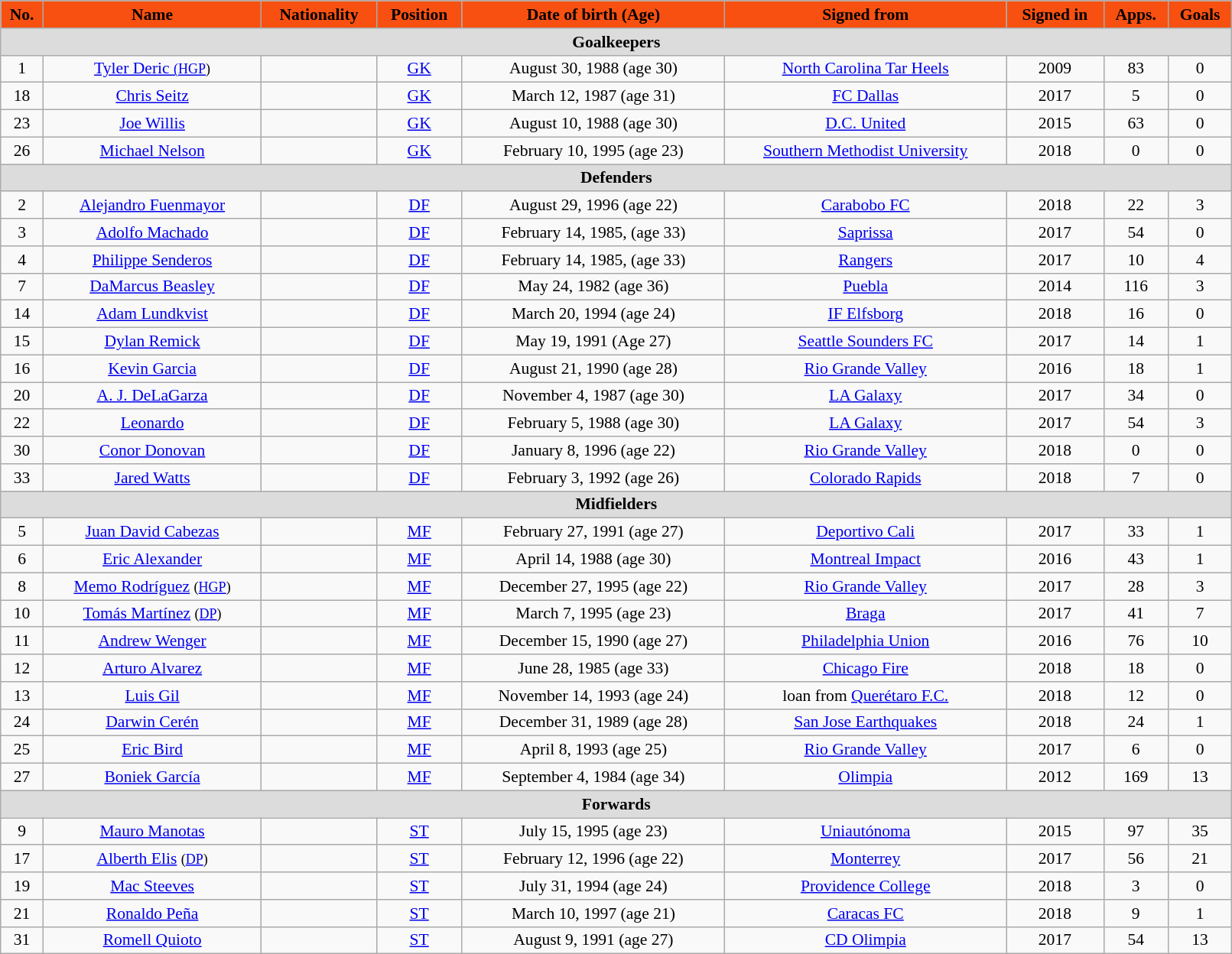<table class="wikitable" style="text-align:center; font-size:90%; width:85%;">
<tr>
<th style="background:#F75010; color:#000; text-align:center;">No.</th>
<th style="background:#F75010; color:#000; text-align:center;">Name</th>
<th style="background:#F75010; color:#000; text-align:center;">Nationality</th>
<th style="background:#F75010; color:#000; text-align:center;">Position</th>
<th style="background:#F75010; color:#000; text-align:center;">Date of birth (Age)</th>
<th style="background:#F75010; color:#000; text-align:center;">Signed from</th>
<th style="background:#F75010; color:#000; text-align:center;">Signed in</th>
<th style="background:#F75010; color:#000; text-align:center;">Apps.</th>
<th style="background:#F75010; color:#000; text-align:center;">Goals</th>
</tr>
<tr>
<th colspan="9" style="background:#dcdcdc; text-align:center;">Goalkeepers</th>
</tr>
<tr>
<td>1</td>
<td><a href='#'>Tyler Deric <small>(</small></a><small><a href='#'>HGP</a>)</small></td>
<td></td>
<td><a href='#'>GK</a></td>
<td>August 30, 1988 (age 30)</td>
<td><a href='#'>North Carolina Tar Heels</a></td>
<td>2009</td>
<td>83</td>
<td>0</td>
</tr>
<tr>
<td>18</td>
<td><a href='#'>Chris Seitz</a></td>
<td></td>
<td><a href='#'>GK</a></td>
<td>March 12, 1987 (age 31)</td>
<td><a href='#'>FC Dallas</a></td>
<td>2017</td>
<td>5</td>
<td>0</td>
</tr>
<tr>
<td>23</td>
<td><a href='#'>Joe Willis</a></td>
<td></td>
<td><a href='#'>GK</a></td>
<td>August 10, 1988 (age 30)</td>
<td><a href='#'>D.C. United</a></td>
<td>2015</td>
<td>63</td>
<td>0</td>
</tr>
<tr>
<td>26</td>
<td><a href='#'>Michael Nelson</a></td>
<td></td>
<td><a href='#'>GK</a></td>
<td>February 10, 1995 (age 23)</td>
<td><a href='#'>Southern Methodist University</a></td>
<td>2018</td>
<td>0</td>
<td>0</td>
</tr>
<tr>
<th colspan="9" style="background:#dcdcdc; text-align:center;">Defenders</th>
</tr>
<tr>
<td>2</td>
<td><a href='#'>Alejandro Fuenmayor</a></td>
<td></td>
<td><a href='#'>DF</a></td>
<td>August 29, 1996 (age 22)</td>
<td><a href='#'>Carabobo FC</a></td>
<td>2018</td>
<td>22</td>
<td>3</td>
</tr>
<tr>
<td>3</td>
<td><a href='#'>Adolfo Machado</a></td>
<td></td>
<td><a href='#'>DF</a></td>
<td>February 14, 1985, (age 33)</td>
<td><a href='#'>Saprissa</a></td>
<td>2017</td>
<td>54</td>
<td>0</td>
</tr>
<tr>
<td>4</td>
<td><a href='#'>Philippe Senderos</a></td>
<td></td>
<td><a href='#'>DF</a></td>
<td>February 14, 1985, (age 33)</td>
<td><a href='#'>Rangers</a></td>
<td>2017</td>
<td>10</td>
<td>4</td>
</tr>
<tr>
<td>7</td>
<td><a href='#'>DaMarcus Beasley</a></td>
<td></td>
<td><a href='#'>DF</a></td>
<td>May 24, 1982 (age 36)</td>
<td><a href='#'>Puebla</a></td>
<td>2014</td>
<td>116</td>
<td>3</td>
</tr>
<tr>
<td>14</td>
<td><a href='#'>Adam Lundkvist</a></td>
<td></td>
<td><a href='#'>DF</a></td>
<td>March 20, 1994 (age 24)</td>
<td><a href='#'>IF Elfsborg</a></td>
<td>2018</td>
<td>16</td>
<td>0</td>
</tr>
<tr>
<td>15</td>
<td><a href='#'>Dylan Remick</a></td>
<td></td>
<td><a href='#'>DF</a></td>
<td>May 19, 1991 (Age 27)</td>
<td><a href='#'>Seattle Sounders FC</a></td>
<td>2017</td>
<td>14</td>
<td>1</td>
</tr>
<tr>
<td>16</td>
<td><a href='#'>Kevin Garcia</a></td>
<td></td>
<td><a href='#'>DF</a></td>
<td>August 21, 1990 (age 28)</td>
<td><a href='#'>Rio Grande Valley</a></td>
<td>2016</td>
<td>18</td>
<td>1</td>
</tr>
<tr>
<td>20</td>
<td><a href='#'>A. J. DeLaGarza</a></td>
<td></td>
<td><a href='#'>DF</a></td>
<td>November 4, 1987 (age 30)</td>
<td><a href='#'>LA Galaxy</a></td>
<td>2017</td>
<td>34</td>
<td>0</td>
</tr>
<tr>
<td>22</td>
<td><a href='#'>Leonardo</a></td>
<td></td>
<td><a href='#'>DF</a></td>
<td>February 5, 1988 (age 30)</td>
<td><a href='#'>LA Galaxy</a></td>
<td>2017</td>
<td>54</td>
<td>3</td>
</tr>
<tr>
<td>30</td>
<td><a href='#'>Conor Donovan</a></td>
<td></td>
<td><a href='#'>DF</a></td>
<td>January 8, 1996 (age 22)</td>
<td><a href='#'>Rio Grande Valley</a></td>
<td>2018</td>
<td>0</td>
<td>0</td>
</tr>
<tr>
<td>33</td>
<td><a href='#'>Jared Watts</a></td>
<td></td>
<td><a href='#'>DF</a></td>
<td>February 3, 1992 (age 26)</td>
<td><a href='#'>Colorado Rapids</a></td>
<td>2018</td>
<td>7</td>
<td>0</td>
</tr>
<tr>
<th colspan="9" style="background:#dcdcdc; text-align:center;">Midfielders</th>
</tr>
<tr>
<td>5</td>
<td><a href='#'>Juan David Cabezas</a></td>
<td></td>
<td><a href='#'>MF</a></td>
<td>February 27, 1991 (age 27)</td>
<td><a href='#'>Deportivo Cali</a></td>
<td>2017</td>
<td>33</td>
<td>1</td>
</tr>
<tr>
<td>6</td>
<td><a href='#'>Eric Alexander</a></td>
<td></td>
<td><a href='#'>MF</a></td>
<td>April 14, 1988 (age 30)</td>
<td><a href='#'>Montreal Impact</a></td>
<td>2016</td>
<td>43</td>
<td>1</td>
</tr>
<tr>
<td>8</td>
<td><a href='#'>Memo Rodríguez</a> <small>(<a href='#'>HGP</a>)</small></td>
<td></td>
<td><a href='#'>MF</a></td>
<td>December 27, 1995 (age 22)</td>
<td><a href='#'>Rio Grande Valley</a></td>
<td>2017</td>
<td>28</td>
<td>3</td>
</tr>
<tr>
<td>10</td>
<td><a href='#'>Tomás Martínez</a> <small>(<a href='#'>DP</a>)</small></td>
<td></td>
<td><a href='#'>MF</a></td>
<td>March 7, 1995 (age 23)</td>
<td><a href='#'>Braga</a></td>
<td>2017</td>
<td>41</td>
<td>7</td>
</tr>
<tr>
<td>11</td>
<td><a href='#'>Andrew Wenger</a></td>
<td></td>
<td><a href='#'>MF</a></td>
<td>December 15, 1990 (age 27)</td>
<td><a href='#'>Philadelphia Union</a></td>
<td>2016</td>
<td>76</td>
<td>10</td>
</tr>
<tr>
<td>12</td>
<td><a href='#'>Arturo Alvarez</a></td>
<td></td>
<td><a href='#'>MF</a></td>
<td>June 28, 1985 (age 33)</td>
<td><a href='#'>Chicago Fire</a></td>
<td>2018</td>
<td>18</td>
<td>0</td>
</tr>
<tr>
<td>13</td>
<td><a href='#'>Luis Gil</a></td>
<td></td>
<td><a href='#'>MF</a></td>
<td>November 14, 1993 (age 24)</td>
<td>loan from <a href='#'>Querétaro F.C.</a></td>
<td>2018</td>
<td>12</td>
<td>0</td>
</tr>
<tr>
<td>24</td>
<td><a href='#'>Darwin Cerén</a></td>
<td></td>
<td><a href='#'>MF</a></td>
<td>December 31, 1989 (age 28)</td>
<td><a href='#'>San Jose Earthquakes</a></td>
<td>2018</td>
<td>24</td>
<td>1</td>
</tr>
<tr>
<td>25</td>
<td><a href='#'>Eric Bird</a></td>
<td></td>
<td><a href='#'>MF</a></td>
<td>April 8, 1993 (age 25)</td>
<td><a href='#'>Rio Grande Valley</a></td>
<td>2017</td>
<td>6</td>
<td>0</td>
</tr>
<tr>
<td>27</td>
<td><a href='#'>Boniek García</a></td>
<td></td>
<td><a href='#'>MF</a></td>
<td>September 4, 1984 (age 34)</td>
<td><a href='#'>Olimpia</a></td>
<td>2012</td>
<td>169</td>
<td>13</td>
</tr>
<tr>
<th colspan="9" style="background:#dcdcdc; text-align:center;">Forwards</th>
</tr>
<tr>
<td>9</td>
<td><a href='#'>Mauro Manotas</a></td>
<td></td>
<td><a href='#'>ST</a></td>
<td>July 15, 1995 (age 23)</td>
<td><a href='#'>Uniautónoma</a></td>
<td>2015</td>
<td>97</td>
<td>35</td>
</tr>
<tr>
<td>17</td>
<td><a href='#'>Alberth Elis</a> <small>(<a href='#'>DP</a>)</small></td>
<td></td>
<td><a href='#'>ST</a></td>
<td>February 12, 1996 (age 22)</td>
<td><a href='#'>Monterrey</a></td>
<td>2017</td>
<td>56</td>
<td>21</td>
</tr>
<tr>
<td>19</td>
<td><a href='#'>Mac Steeves</a></td>
<td></td>
<td><a href='#'>ST</a></td>
<td>July 31, 1994 (age 24)</td>
<td><a href='#'>Providence College</a></td>
<td>2018</td>
<td>3</td>
<td>0</td>
</tr>
<tr>
<td>21</td>
<td><a href='#'>Ronaldo Peña</a></td>
<td></td>
<td><a href='#'>ST</a></td>
<td>March 10, 1997 (age 21)</td>
<td><a href='#'>Caracas FC</a></td>
<td>2018</td>
<td>9</td>
<td>1</td>
</tr>
<tr>
<td>31</td>
<td><a href='#'>Romell Quioto</a></td>
<td></td>
<td><a href='#'>ST</a></td>
<td>August 9, 1991 (age 27)</td>
<td><a href='#'>CD Olimpia</a></td>
<td>2017</td>
<td>54</td>
<td>13</td>
</tr>
</table>
